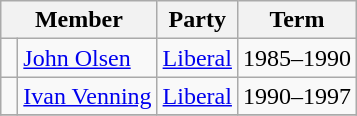<table class="wikitable">
<tr>
<th colspan="2">Member</th>
<th>Party</th>
<th>Term</th>
</tr>
<tr>
<td> </td>
<td><a href='#'>John Olsen</a></td>
<td><a href='#'>Liberal</a></td>
<td>1985–1990</td>
</tr>
<tr>
<td> </td>
<td><a href='#'>Ivan Venning</a></td>
<td><a href='#'>Liberal</a></td>
<td>1990–1997</td>
</tr>
<tr>
</tr>
</table>
